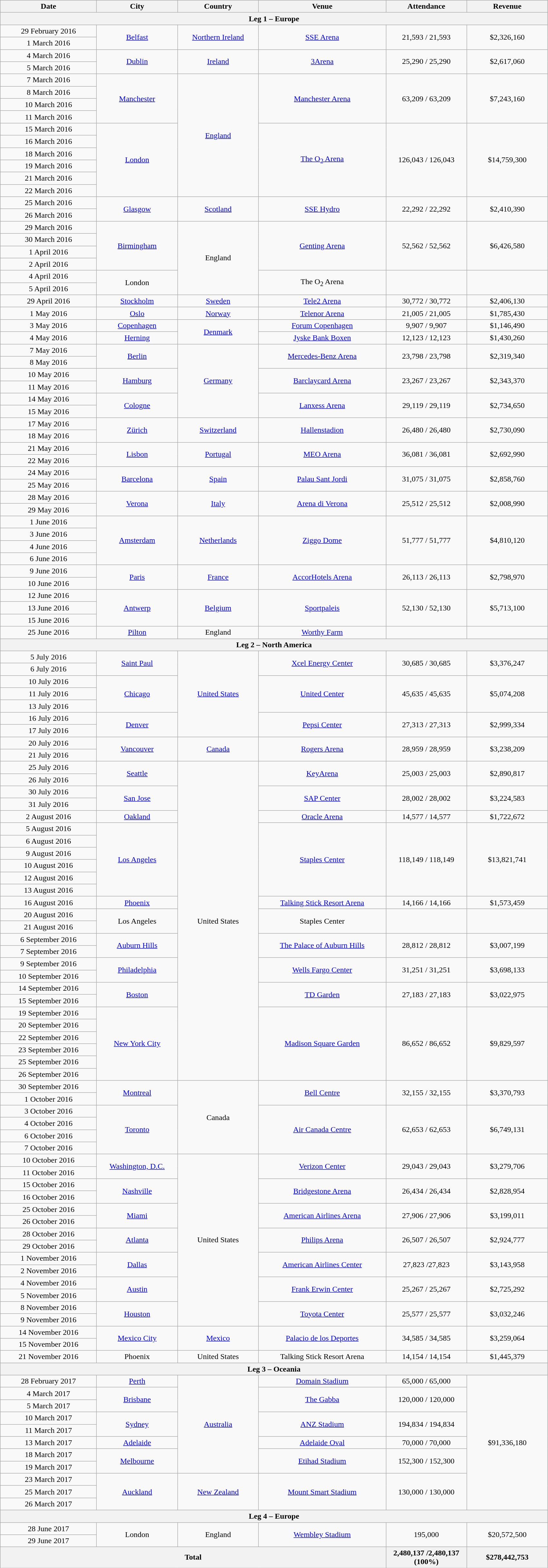<table class="wikitable plainrowheaders" style="text-align:center;">
<tr>
<th scope="col" style="width:12em;">Date</th>
<th scope="col" style="width:10em;">City</th>
<th scope="col" style="width:10em;">Country</th>
<th scope="col" style="width:16em;">Venue</th>
<th scope="col" style="width:10em;">Attendance</th>
<th scope="col" style="width:10em;">Revenue</th>
</tr>
<tr>
<th colspan="6">Leg 1 – Europe</th>
</tr>
<tr>
<td scope="row" style="text-align:center;">29 February 2016</td>
<td rowspan="2"><a href='#'>Belfast</a></td>
<td rowspan="2"><a href='#'>Northern Ireland</a></td>
<td rowspan="2"><a href='#'>SSE Arena</a></td>
<td rowspan="2">21,593 / 21,593</td>
<td rowspan="2">$2,326,160</td>
</tr>
<tr>
<td scope="row" style="text-align:center;">1 March 2016</td>
</tr>
<tr>
<td scope="row" style="text-align:center;">4 March 2016</td>
<td rowspan="2"><a href='#'>Dublin</a></td>
<td rowspan="2"><a href='#'>Ireland</a></td>
<td rowspan="2"><a href='#'>3Arena</a></td>
<td rowspan="2">25,290 / 25,290</td>
<td rowspan="2">$2,617,060</td>
</tr>
<tr>
<td scope="row" style="text-align:center;">5 March 2016</td>
</tr>
<tr>
<td scope="row" style="text-align:center;">7 March 2016</td>
<td rowspan="4"><a href='#'>Manchester</a></td>
<td rowspan="10"><a href='#'>England</a></td>
<td rowspan="4"><a href='#'>Manchester Arena</a></td>
<td rowspan="4">63,209 / 63,209</td>
<td rowspan="4">$7,243,160</td>
</tr>
<tr>
<td scope="row" style="text-align:center;">8 March 2016</td>
</tr>
<tr>
<td scope="row" style="text-align:center;">10 March 2016</td>
</tr>
<tr>
<td scope="row" style="text-align:center;">11 March 2016</td>
</tr>
<tr>
<td scope="row" style="text-align:center;">15 March 2016</td>
<td rowspan="6"><a href='#'>London</a></td>
<td rowspan="6"><a href='#'>The O<sub>2</sub> Arena</a></td>
<td rowspan="6">126,043 / 126,043</td>
<td rowspan="6">$14,759,300</td>
</tr>
<tr>
<td scope="row" style="text-align:center;">16 March 2016</td>
</tr>
<tr>
<td scope="row" style="text-align:center;">18 March 2016</td>
</tr>
<tr>
<td scope="row" style="text-align:center;">19 March 2016</td>
</tr>
<tr>
<td scope="row" style="text-align:center;">21 March 2016</td>
</tr>
<tr>
<td scope="row" style="text-align:center;">22 March 2016</td>
</tr>
<tr>
<td scope="row" style="text-align:center;">25 March 2016</td>
<td rowspan="2"><a href='#'>Glasgow</a></td>
<td rowspan="2"><a href='#'>Scotland</a></td>
<td rowspan="2"><a href='#'>SSE Hydro</a></td>
<td rowspan="2">22,292 / 22,292</td>
<td rowspan="2">$2,410,390</td>
</tr>
<tr>
<td scope="row" style="text-align:center;">26 March 2016</td>
</tr>
<tr>
<td scope="row" style="text-align:center;">29 March 2016</td>
<td rowspan="4"><a href='#'>Birmingham</a></td>
<td rowspan="6">England</td>
<td rowspan="4"><a href='#'>Genting Arena</a></td>
<td rowspan="4">52,562 / 52,562</td>
<td rowspan="4">$6,426,580</td>
</tr>
<tr>
<td scope="row" style="text-align:center;">30 March 2016</td>
</tr>
<tr>
<td scope="row" style="text-align:center;">1 April 2016</td>
</tr>
<tr>
<td scope="row" style="text-align:center;">2 April 2016</td>
</tr>
<tr>
<td scope="row" style="text-align:center;">4 April 2016</td>
<td rowspan="2">London</td>
<td rowspan="2">The O<sub>2</sub> Arena</td>
<td rowspan="2"></td>
<td rowspan="2"></td>
</tr>
<tr>
<td scope="row" style="text-align:center;">5 April 2016</td>
</tr>
<tr>
<td scope="row" style="text-align:center;">29 April 2016</td>
<td><a href='#'>Stockholm</a></td>
<td><a href='#'>Sweden</a></td>
<td><a href='#'>Tele2 Arena</a></td>
<td>30,772 / 30,772</td>
<td>$2,406,130</td>
</tr>
<tr>
<td scope="row" style="text-align:center;">1 May 2016</td>
<td><a href='#'>Oslo</a></td>
<td><a href='#'>Norway</a></td>
<td><a href='#'>Telenor Arena</a></td>
<td>21,005 / 21,005</td>
<td>$1,785,430</td>
</tr>
<tr>
<td scope="row" style="text-align:center;">3 May 2016</td>
<td><a href='#'>Copenhagen</a></td>
<td rowspan="2"><a href='#'>Denmark</a></td>
<td><a href='#'>Forum Copenhagen</a></td>
<td>9,907 / 9,907</td>
<td>$1,146,490</td>
</tr>
<tr>
<td scope="row" style="text-align:center;">4 May 2016</td>
<td><a href='#'>Herning</a></td>
<td><a href='#'>Jyske Bank Boxen</a></td>
<td>12,123 / 12,123</td>
<td>$1,430,260</td>
</tr>
<tr>
<td scope="row" style="text-align:center;">7 May 2016</td>
<td rowspan="2"><a href='#'>Berlin</a></td>
<td rowspan="6"><a href='#'>Germany</a></td>
<td rowspan="2"><a href='#'>Mercedes-Benz Arena</a></td>
<td rowspan="2">23,798 / 23,798</td>
<td rowspan="2">$2,319,340</td>
</tr>
<tr>
<td scope="row" style="text-align:center;">8 May 2016</td>
</tr>
<tr>
<td scope="row" style="text-align:center;">10 May 2016</td>
<td rowspan="2"><a href='#'>Hamburg</a></td>
<td rowspan="2"><a href='#'>Barclaycard Arena</a></td>
<td rowspan="2">23,267 / 23,267</td>
<td rowspan="2">$2,343,370</td>
</tr>
<tr>
<td scope="row" style="text-align:center;">11 May 2016</td>
</tr>
<tr>
<td scope="row" style="text-align:center;">14 May 2016</td>
<td rowspan="2"><a href='#'>Cologne</a></td>
<td rowspan="2"><a href='#'>Lanxess Arena</a></td>
<td rowspan="2">29,119 / 29,119</td>
<td rowspan="2">$2,734,650</td>
</tr>
<tr>
<td scope="row" style="text-align:center;">15 May 2016</td>
</tr>
<tr>
<td scope="row" style="text-align:center;">17 May 2016</td>
<td rowspan="2"><a href='#'>Zürich</a></td>
<td rowspan="2"><a href='#'>Switzerland</a></td>
<td rowspan="2"><a href='#'>Hallenstadion</a></td>
<td rowspan="2">26,480 / 26,480</td>
<td rowspan="2">$2,730,090</td>
</tr>
<tr>
<td scope="row" style="text-align:center;">18 May 2016</td>
</tr>
<tr>
<td scope="row" style="text-align:center;">21 May 2016</td>
<td rowspan="2"><a href='#'>Lisbon</a></td>
<td rowspan="2"><a href='#'>Portugal</a></td>
<td rowspan="2"><a href='#'>MEO Arena</a></td>
<td rowspan="2">36,081 / 36,081</td>
<td rowspan="2">$2,692,990</td>
</tr>
<tr>
<td scope="row" style="text-align:center;">22 May 2016</td>
</tr>
<tr>
<td scope="row" style="text-align:center;">24 May 2016</td>
<td rowspan="2"><a href='#'>Barcelona</a></td>
<td rowspan="2"><a href='#'>Spain</a></td>
<td rowspan="2"><a href='#'>Palau Sant Jordi</a></td>
<td rowspan="2">31,075 / 31,075</td>
<td rowspan="2">$2,858,760</td>
</tr>
<tr>
<td scope="row" style="text-align:center;">25 May 2016</td>
</tr>
<tr>
<td scope="row" style="text-align:center;">28 May 2016</td>
<td rowspan="2"><a href='#'>Verona</a></td>
<td rowspan="2"><a href='#'>Italy</a></td>
<td rowspan="2"><a href='#'>Arena di Verona</a></td>
<td rowspan="2">25,512 / 25,512</td>
<td rowspan="2">$2,008,990</td>
</tr>
<tr>
<td scope="row" style="text-align:center;">29 May 2016</td>
</tr>
<tr>
<td scope="row" style="text-align:center;">1 June 2016</td>
<td rowspan="4"><a href='#'>Amsterdam</a></td>
<td rowspan="4"><a href='#'>Netherlands</a></td>
<td rowspan="4"><a href='#'>Ziggo Dome</a></td>
<td rowspan="4">51,777 / 51,777</td>
<td rowspan="4">$4,810,120</td>
</tr>
<tr>
<td scope="row" style="text-align:center;">3 June 2016</td>
</tr>
<tr>
<td scope="row" style="text-align:center;">4 June 2016</td>
</tr>
<tr>
<td scope="row" style="text-align:center;">6 June 2016</td>
</tr>
<tr>
<td scope="row" style="text-align:center;">9 June 2016</td>
<td rowspan="2"><a href='#'>Paris</a></td>
<td rowspan="2"><a href='#'>France</a></td>
<td rowspan="2"><a href='#'>AccorHotels Arena</a></td>
<td rowspan="2">26,113 / 26,113</td>
<td rowspan="2">$2,798,970</td>
</tr>
<tr>
<td scope="row" style="text-align:center;">10 June 2016</td>
</tr>
<tr>
<td scope="row" style="text-align:center;">12 June 2016</td>
<td rowspan="3"><a href='#'>Antwerp</a></td>
<td rowspan="3"><a href='#'>Belgium</a></td>
<td rowspan="3"><a href='#'>Sportpaleis</a></td>
<td rowspan="3">52,130 / 52,130</td>
<td rowspan="3">$5,713,100</td>
</tr>
<tr>
<td scope="row" style="text-align:center;">13 June 2016</td>
</tr>
<tr>
<td scope="row" style="text-align:center;">15 June 2016</td>
</tr>
<tr>
<td scope="row" style="text-align:center;">25 June 2016</td>
<td><a href='#'>Pilton</a></td>
<td>England</td>
<td><a href='#'>Worthy Farm</a></td>
<td></td>
<td></td>
</tr>
<tr>
<th colspan="6">Leg 2 – North America</th>
</tr>
<tr>
<td scope="row" style="text-align:center;">5 July 2016</td>
<td rowspan="2"><a href='#'>Saint Paul</a></td>
<td rowspan="7"><a href='#'>United States</a></td>
<td rowspan="2"><a href='#'>Xcel Energy Center</a></td>
<td rowspan="2">30,685 / 30,685</td>
<td rowspan="2">$3,376,247</td>
</tr>
<tr>
<td scope="row" style="text-align:center;">6 July 2016</td>
</tr>
<tr>
<td scope="row" style="text-align:center;">10 July 2016</td>
<td rowspan="3"><a href='#'>Chicago</a></td>
<td rowspan="3"><a href='#'>United Center</a></td>
<td rowspan="3">45,635 / 45,635</td>
<td rowspan="3">$5,074,208</td>
</tr>
<tr>
<td scope="row" style="text-align:center;">11 July 2016</td>
</tr>
<tr>
<td scope="row" style="text-align:center;">13 July 2016</td>
</tr>
<tr>
<td scope="row" style="text-align:center;">16 July 2016</td>
<td rowspan="2"><a href='#'>Denver</a></td>
<td rowspan="2"><a href='#'>Pepsi Center</a></td>
<td rowspan="2">27,313 / 27,313</td>
<td rowspan="2">$2,999,334</td>
</tr>
<tr>
<td scope="row" style="text-align:center;">17 July 2016</td>
</tr>
<tr>
<td scope="row" style="text-align:center;">20 July 2016</td>
<td rowspan="2"><a href='#'>Vancouver</a></td>
<td rowspan="2"><a href='#'>Canada</a></td>
<td rowspan="2"><a href='#'>Rogers Arena</a></td>
<td rowspan="2">28,959 / 28,959</td>
<td rowspan="2">$3,238,209</td>
</tr>
<tr>
<td scope="row" style="text-align:center;">21 July 2016</td>
</tr>
<tr>
<td scope="row" style="text-align:center;">25 July 2016</td>
<td rowspan="2"><a href='#'>Seattle</a></td>
<td rowspan="26">United States</td>
<td rowspan="2"><a href='#'>KeyArena</a></td>
<td rowspan="2">25,003 / 25,003</td>
<td rowspan="2">$2,890,817</td>
</tr>
<tr>
<td scope="row" style="text-align:center;">26 July 2016</td>
</tr>
<tr>
<td scope="row" style="text-align:center;">30 July 2016</td>
<td rowspan="2"><a href='#'>San Jose</a></td>
<td rowspan="2"><a href='#'>SAP Center</a></td>
<td rowspan="2">28,002 / 28,002</td>
<td rowspan="2">$3,224,583</td>
</tr>
<tr>
<td scope="row" style="text-align:center;">31 July 2016</td>
</tr>
<tr>
<td scope="row" style="text-align:center;">2 August 2016</td>
<td><a href='#'>Oakland</a></td>
<td><a href='#'>Oracle Arena</a></td>
<td>14,577 / 14,577</td>
<td>$1,722,672</td>
</tr>
<tr>
<td scope="row" style="text-align:center;">5 August 2016</td>
<td rowspan="6"><a href='#'>Los Angeles</a></td>
<td rowspan="6"><a href='#'>Staples Center</a></td>
<td rowspan="6">118,149 / 118,149</td>
<td rowspan="6">$13,821,741</td>
</tr>
<tr>
<td scope="row" style="text-align:center;">6 August 2016</td>
</tr>
<tr>
<td scope="row" style="text-align:center;">9 August 2016</td>
</tr>
<tr>
<td scope="row" style="text-align:center;">10 August 2016</td>
</tr>
<tr>
<td scope="row" style="text-align:center;">12 August 2016</td>
</tr>
<tr>
<td scope="row" style="text-align:center;">13 August 2016</td>
</tr>
<tr>
<td scope="row" style="text-align:center;">16 August 2016</td>
<td><a href='#'>Phoenix</a></td>
<td><a href='#'>Talking Stick Resort Arena</a></td>
<td>14,166 / 14,166</td>
<td>$1,573,459</td>
</tr>
<tr>
<td scope="row" style="text-align:center;">20 August 2016</td>
<td rowspan="2">Los Angeles</td>
<td rowspan="2">Staples Center</td>
<td rowspan="2"></td>
<td rowspan="2"></td>
</tr>
<tr>
<td scope="row" style="text-align:center;">21 August 2016</td>
</tr>
<tr>
<td scope="row" style="text-align:center;">6 September 2016</td>
<td rowspan="2"><a href='#'>Auburn Hills</a></td>
<td rowspan="2"><a href='#'>The Palace of Auburn Hills</a></td>
<td rowspan="2">28,812 / 28,812</td>
<td rowspan="2">$3,007,199</td>
</tr>
<tr>
<td scope="row" style="text-align:center;">7 September 2016</td>
</tr>
<tr>
<td scope="row" style="text-align:center;">9 September 2016</td>
<td rowspan="2"><a href='#'>Philadelphia</a></td>
<td rowspan="2"><a href='#'>Wells Fargo Center</a></td>
<td rowspan="2">31,251 / 31,251</td>
<td rowspan="2">$3,698,133</td>
</tr>
<tr>
<td scope="row" style="text-align:center;">10 September 2016</td>
</tr>
<tr>
<td scope="row" style="text-align:center;">14 September 2016</td>
<td rowspan="2"><a href='#'>Boston</a></td>
<td rowspan="2"><a href='#'>TD Garden</a></td>
<td rowspan="2">27,183 / 27,183</td>
<td rowspan="2">$3,022,975</td>
</tr>
<tr>
<td scope="row" style="text-align:center;">15 September 2016</td>
</tr>
<tr>
<td scope="row" style="text-align:center;">19 September 2016</td>
<td rowspan="6"><a href='#'>New York City</a></td>
<td rowspan="6"><a href='#'>Madison Square Garden</a></td>
<td rowspan="6">86,652 / 86,652</td>
<td rowspan="6">$9,829,597</td>
</tr>
<tr>
<td scope="row" style="text-align:center;">20 September 2016</td>
</tr>
<tr>
<td scope="row" style="text-align:center;">22 September 2016</td>
</tr>
<tr>
<td scope="row" style="text-align:center;">23 September 2016</td>
</tr>
<tr>
<td scope="row" style="text-align:center;">25 September 2016</td>
</tr>
<tr>
<td scope="row" style="text-align:center;">26 September 2016</td>
</tr>
<tr>
<td scope="row" style="text-align:center;">30 September 2016</td>
<td rowspan="2"><a href='#'>Montreal</a></td>
<td rowspan="6">Canada</td>
<td rowspan="2"><a href='#'>Bell Centre</a></td>
<td rowspan="2">32,155 / 32,155</td>
<td rowspan="2">$3,370,793</td>
</tr>
<tr>
<td scope="row" style="text-align:center;">1 October 2016</td>
</tr>
<tr>
<td scope="row" style="text-align:center;">3 October 2016</td>
<td rowspan="4"><a href='#'>Toronto</a></td>
<td rowspan="4"><a href='#'>Air Canada Centre</a></td>
<td rowspan="4">62,653 / 62,653</td>
<td rowspan="4">$6,749,131</td>
</tr>
<tr>
<td scope="row" style="text-align:center;">4 October 2016</td>
</tr>
<tr>
<td scope="row" style="text-align:center;">6 October 2016</td>
</tr>
<tr>
<td scope="row" style="text-align:center;">7 October 2016</td>
</tr>
<tr>
<td scope="row" style="text-align:center;">10 October 2016</td>
<td rowspan="2"><a href='#'>Washington, D.C.</a></td>
<td rowspan="14">United States</td>
<td rowspan="2"><a href='#'>Verizon Center</a></td>
<td rowspan="2">29,043 / 29,043</td>
<td rowspan="2">$3,279,706</td>
</tr>
<tr>
<td scope="row" style="text-align:center;">11 October 2016</td>
</tr>
<tr>
<td scope="row" style="text-align:center;">15 October 2016</td>
<td rowspan="2"><a href='#'>Nashville</a></td>
<td rowspan="2"><a href='#'>Bridgestone Arena</a></td>
<td rowspan="2">26,434 / 26,434</td>
<td rowspan="2">$2,828,954</td>
</tr>
<tr>
<td scope="row" style="text-align:center;">16 October 2016</td>
</tr>
<tr>
<td scope="row" style="text-align:center;">25 October 2016</td>
<td rowspan="2"><a href='#'>Miami</a></td>
<td rowspan="2"><a href='#'>American Airlines Arena</a></td>
<td rowspan="2">27,906 / 27,906</td>
<td rowspan="2">$3,199,011</td>
</tr>
<tr>
<td scope="row" style="text-align:center;">26 October 2016</td>
</tr>
<tr>
<td scope="row" style="text-align:center;">28 October 2016</td>
<td rowspan="2"><a href='#'>Atlanta</a></td>
<td rowspan="2"><a href='#'>Philips Arena</a></td>
<td rowspan="2">26,507 / 26,507</td>
<td rowspan="2">$2,924,777</td>
</tr>
<tr>
<td scope="row" style="text-align:center;">29 October 2016</td>
</tr>
<tr>
<td scope="row" style="text-align:center;">1 November 2016</td>
<td rowspan="2"><a href='#'>Dallas</a></td>
<td rowspan="2"><a href='#'>American Airlines Center</a></td>
<td rowspan="2">27,823 /27,823</td>
<td rowspan="2">$3,143,958</td>
</tr>
<tr>
<td scope="row" style="text-align:center;">2 November 2016</td>
</tr>
<tr>
<td scope="row" style="text-align:center;">4 November 2016</td>
<td rowspan="2"><a href='#'>Austin</a></td>
<td rowspan="2"><a href='#'>Frank Erwin Center</a></td>
<td rowspan="2">25,267 / 25,267</td>
<td rowspan="2">$2,725,292</td>
</tr>
<tr>
<td scope="row" style="text-align:center;">5 November 2016</td>
</tr>
<tr>
<td scope="row" style="text-align:center;">8 November 2016</td>
<td rowspan="2"><a href='#'>Houston</a></td>
<td rowspan="2"><a href='#'>Toyota Center</a></td>
<td rowspan="2">25,577 / 25,577</td>
<td rowspan="2">$3,032,246</td>
</tr>
<tr>
<td scope="row" style="text-align:center;">9 November 2016</td>
</tr>
<tr>
<td scope="row" style="text-align:center;">14 November 2016</td>
<td rowspan="2"><a href='#'>Mexico City</a></td>
<td rowspan="2"><a href='#'>Mexico</a></td>
<td rowspan="2"><a href='#'>Palacio de los Deportes</a></td>
<td rowspan="2">34,585 / 34,585</td>
<td rowspan="2">$3,259,064</td>
</tr>
<tr>
<td scope="row" style="text-align:center;">15 November 2016</td>
</tr>
<tr>
<td scope="row" style="text-align:center;">21 November 2016</td>
<td>Phoenix</td>
<td>United States</td>
<td>Talking Stick Resort Arena</td>
<td>14,154 / 14,154</td>
<td>$1,445,379</td>
</tr>
<tr>
<th colspan="6">Leg 3 – Oceania</th>
</tr>
<tr>
<td scope="row" style="text-align:center;">28 February 2017</td>
<td><a href='#'>Perth</a></td>
<td rowspan="8"><a href='#'>Australia</a></td>
<td><a href='#'>Domain Stadium</a></td>
<td>65,000 / 65,000</td>
<td rowspan="11">$91,336,180</td>
</tr>
<tr>
<td scope="row" style="text-align:center;">4 March 2017</td>
<td rowspan="2"><a href='#'>Brisbane</a></td>
<td rowspan="2"><a href='#'>The Gabba</a></td>
<td rowspan="2">120,000 / 120,000</td>
</tr>
<tr>
<td scope="row" style="text-align:center;">5 March 2017</td>
</tr>
<tr>
<td scope="row" style="text-align:center;">10 March 2017</td>
<td rowspan="2"><a href='#'>Sydney</a></td>
<td rowspan="2"><a href='#'>ANZ Stadium</a></td>
<td rowspan="2">194,834 / 194,834</td>
</tr>
<tr>
<td scope="row" style="text-align:center;">11 March 2017</td>
</tr>
<tr>
<td scope="row" style="text-align:center;">13 March 2017</td>
<td><a href='#'>Adelaide</a></td>
<td><a href='#'>Adelaide Oval</a></td>
<td>70,000 / 70,000</td>
</tr>
<tr>
<td scope="row" style="text-align:center;">18 March 2017</td>
<td rowspan="2"><a href='#'>Melbourne</a></td>
<td rowspan="2"><a href='#'>Etihad Stadium</a></td>
<td rowspan="2">152,300 / 152,300</td>
</tr>
<tr>
<td scope="row" style="text-align:center;">19 March 2017</td>
</tr>
<tr>
<td scope="row" style="text-align:center;">23 March 2017</td>
<td rowspan="3"><a href='#'>Auckland</a></td>
<td rowspan="3"><a href='#'>New Zealand</a></td>
<td rowspan="3"><a href='#'>Mount Smart Stadium</a></td>
<td rowspan="3">130,000 / 130,000</td>
</tr>
<tr>
<td scope="row" style="text-align:center;">25 March 2017</td>
</tr>
<tr>
<td scope="row" style="text-align:center;">26 March 2017</td>
</tr>
<tr>
<th colspan="6">Leg 4 – Europe</th>
</tr>
<tr>
<td scope="row" style="text-align:center;">28 June 2017</td>
<td rowspan="2">London</td>
<td rowspan="2">England</td>
<td rowspan="2"><a href='#'>Wembley Stadium</a></td>
<td rowspan="2">195,000</td>
<td rowspan="2">$20,572,500</td>
</tr>
<tr>
<td scope="row" style="text-align:center;">29 June 2017</td>
</tr>
<tr>
<th colspan="4">Total</th>
<th>2,480,137 /2,480,137<br>(100%)</th>
<th>$278,442,753</th>
</tr>
</table>
